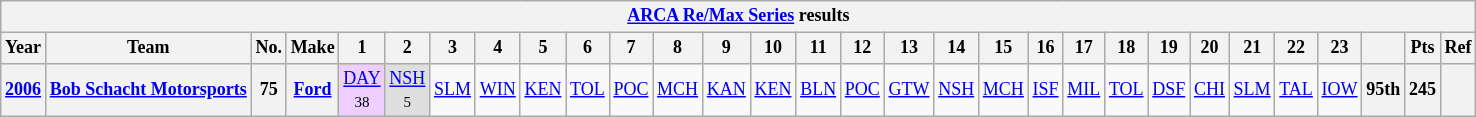<table class="wikitable" style="text-align:center; font-size:75%">
<tr>
<th colspan=30><a href='#'>ARCA Re/Max Series</a> results</th>
</tr>
<tr>
<th>Year</th>
<th>Team</th>
<th>No.</th>
<th>Make</th>
<th>1</th>
<th>2</th>
<th>3</th>
<th>4</th>
<th>5</th>
<th>6</th>
<th>7</th>
<th>8</th>
<th>9</th>
<th>10</th>
<th>11</th>
<th>12</th>
<th>13</th>
<th>14</th>
<th>15</th>
<th>16</th>
<th>17</th>
<th>18</th>
<th>19</th>
<th>20</th>
<th>21</th>
<th>22</th>
<th>23</th>
<th></th>
<th>Pts</th>
<th>Ref</th>
</tr>
<tr>
<th><a href='#'>2006</a></th>
<th><a href='#'>Bob Schacht Motorsports</a></th>
<th>75</th>
<th><a href='#'>Ford</a></th>
<td style="background:#EFCFFF;"><a href='#'>DAY</a><br><small>38</small></td>
<td style="background:#DFDFDF;"><a href='#'>NSH</a><br><small>5</small></td>
<td><a href='#'>SLM</a></td>
<td><a href='#'>WIN</a></td>
<td><a href='#'>KEN</a></td>
<td><a href='#'>TOL</a></td>
<td><a href='#'>POC</a></td>
<td><a href='#'>MCH</a></td>
<td><a href='#'>KAN</a></td>
<td><a href='#'>KEN</a></td>
<td><a href='#'>BLN</a></td>
<td><a href='#'>POC</a></td>
<td><a href='#'>GTW</a></td>
<td><a href='#'>NSH</a></td>
<td><a href='#'>MCH</a></td>
<td><a href='#'>ISF</a></td>
<td><a href='#'>MIL</a></td>
<td><a href='#'>TOL</a></td>
<td><a href='#'>DSF</a></td>
<td><a href='#'>CHI</a></td>
<td><a href='#'>SLM</a></td>
<td><a href='#'>TAL</a></td>
<td><a href='#'>IOW</a></td>
<th>95th</th>
<th>245</th>
<th></th>
</tr>
</table>
